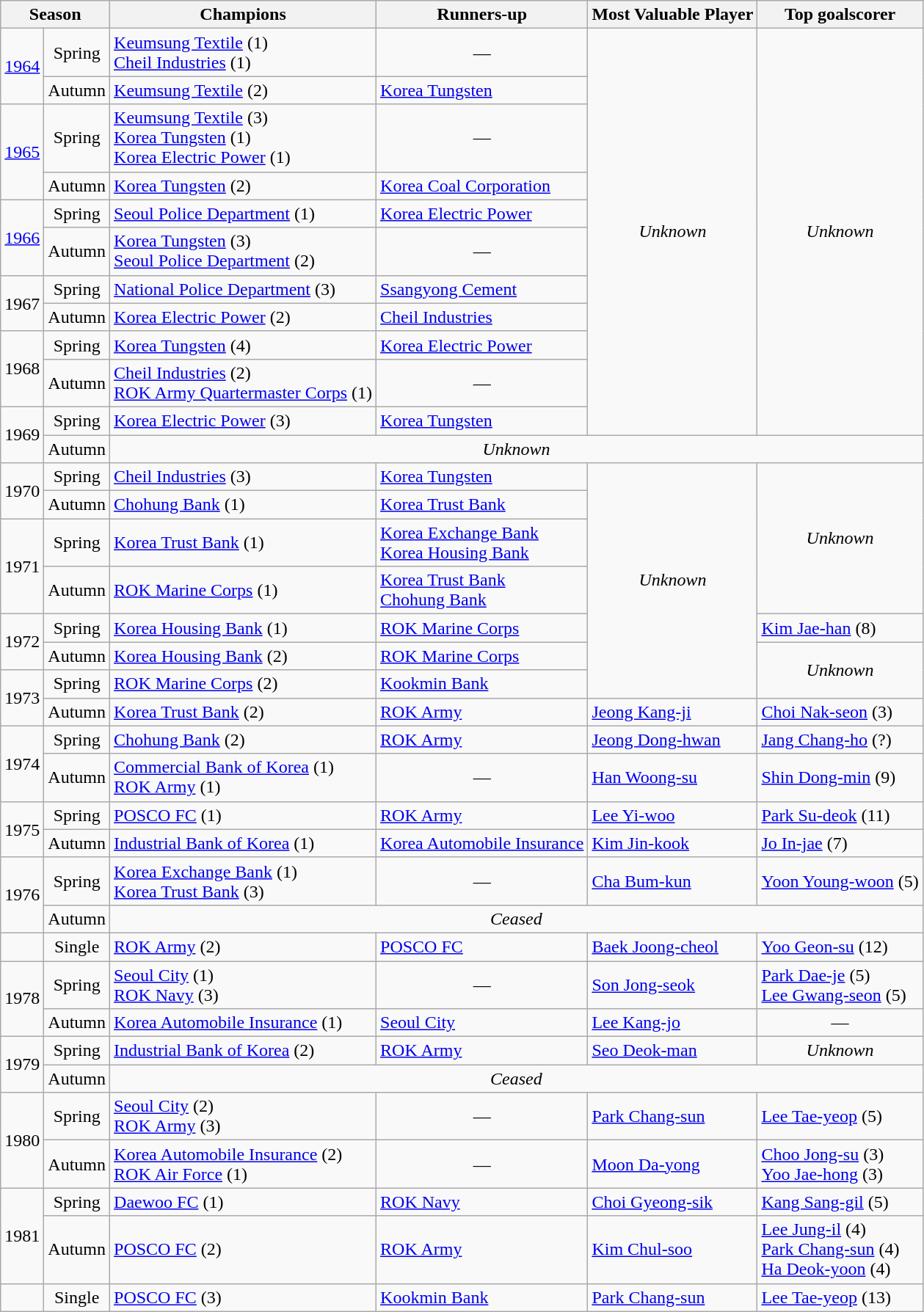<table class="wikitable">
<tr>
<th colspan="2">Season</th>
<th>Champions</th>
<th>Runners-up</th>
<th>Most Valuable Player</th>
<th>Top goalscorer</th>
</tr>
<tr>
<td rowspan=2 style="text-align:center;"><a href='#'>1964</a></td>
<td align="center">Spring</td>
<td><a href='#'>Keumsung Textile</a> (1)<br><a href='#'>Cheil Industries</a> (1)</td>
<td align="center">—</td>
<td rowspan="11" align="center"><em>Unknown</em></td>
<td rowspan="11" align="center"><em>Unknown</em></td>
</tr>
<tr>
<td align="center">Autumn</td>
<td><a href='#'>Keumsung Textile</a> (2)</td>
<td><a href='#'>Korea Tungsten</a></td>
</tr>
<tr>
<td rowspan=2 style="text-align:center;"><a href='#'>1965</a></td>
<td align="center">Spring</td>
<td><a href='#'>Keumsung Textile</a> (3)<br><a href='#'>Korea Tungsten</a> (1)<br><a href='#'>Korea Electric Power</a> (1)</td>
<td align="center">—</td>
</tr>
<tr>
<td align="center">Autumn</td>
<td><a href='#'>Korea Tungsten</a> (2)</td>
<td><a href='#'>Korea Coal Corporation</a></td>
</tr>
<tr>
<td rowspan=2 style="text-align:center;"><a href='#'>1966</a></td>
<td align="center">Spring</td>
<td><a href='#'>Seoul Police Department</a> (1)</td>
<td><a href='#'>Korea Electric Power</a></td>
</tr>
<tr>
<td align="center">Autumn</td>
<td><a href='#'>Korea Tungsten</a> (3)<br><a href='#'>Seoul Police Department</a> (2)</td>
<td align="center">—</td>
</tr>
<tr>
<td rowspan=2 style="text-align:center;">1967</td>
<td align="center">Spring</td>
<td><a href='#'>National Police Department</a> (3)</td>
<td><a href='#'>Ssangyong Cement</a></td>
</tr>
<tr>
<td align="center">Autumn</td>
<td><a href='#'>Korea Electric Power</a> (2)</td>
<td><a href='#'>Cheil Industries</a></td>
</tr>
<tr>
<td rowspan=2 style="text-align:center;">1968</td>
<td align="center">Spring</td>
<td><a href='#'>Korea Tungsten</a> (4)</td>
<td><a href='#'>Korea Electric Power</a></td>
</tr>
<tr>
<td align="center">Autumn</td>
<td><a href='#'>Cheil Industries</a> (2)<br><a href='#'>ROK Army Quartermaster Corps</a> (1)</td>
<td align="center">—</td>
</tr>
<tr>
<td rowspan=2 style="text-align:center;">1969</td>
<td align="center">Spring</td>
<td><a href='#'>Korea Electric Power</a> (3)</td>
<td><a href='#'>Korea Tungsten</a></td>
</tr>
<tr>
<td align="center">Autumn</td>
<td colspan="4" align="center"><em>Unknown</em></td>
</tr>
<tr>
<td rowspan=2 style="text-align:center;">1970</td>
<td align="center">Spring</td>
<td><a href='#'>Cheil Industries</a> (3)</td>
<td><a href='#'>Korea Tungsten</a></td>
<td rowspan="7" align="center"><em>Unknown</em></td>
<td rowspan="4" align="center"><em>Unknown</em></td>
</tr>
<tr>
<td align="center">Autumn</td>
<td><a href='#'>Chohung Bank</a> (1)</td>
<td><a href='#'>Korea Trust Bank</a></td>
</tr>
<tr>
<td rowspan=2 style="text-align:center;">1971</td>
<td align="center">Spring</td>
<td><a href='#'>Korea Trust Bank</a> (1)</td>
<td><a href='#'>Korea Exchange Bank</a><br><a href='#'>Korea Housing Bank</a></td>
</tr>
<tr>
<td align="center">Autumn</td>
<td><a href='#'>ROK Marine Corps</a> (1)</td>
<td><a href='#'>Korea Trust Bank</a><br><a href='#'>Chohung Bank</a></td>
</tr>
<tr>
<td rowspan=2 style="text-align:center;">1972</td>
<td align="center">Spring</td>
<td><a href='#'>Korea Housing Bank</a> (1)</td>
<td><a href='#'>ROK Marine Corps</a></td>
<td> <a href='#'>Kim Jae-han</a> (8)</td>
</tr>
<tr>
<td align="center">Autumn</td>
<td><a href='#'>Korea Housing Bank</a> (2)</td>
<td><a href='#'>ROK Marine Corps</a></td>
<td rowspan="2" align="center"><em>Unknown</em></td>
</tr>
<tr>
<td rowspan=2 style="text-align:center;">1973</td>
<td align="center">Spring</td>
<td><a href='#'>ROK Marine Corps</a> (2)</td>
<td><a href='#'>Kookmin Bank</a></td>
</tr>
<tr>
<td align="center">Autumn</td>
<td><a href='#'>Korea Trust Bank</a> (2)</td>
<td><a href='#'>ROK Army</a></td>
<td> <a href='#'>Jeong Kang-ji</a></td>
<td> <a href='#'>Choi Nak-seon</a> (3)</td>
</tr>
<tr>
<td rowspan=2 style="text-align:center;">1974</td>
<td align="center">Spring</td>
<td><a href='#'>Chohung Bank</a> (2)</td>
<td><a href='#'>ROK Army</a></td>
<td> <a href='#'>Jeong Dong-hwan</a></td>
<td> <a href='#'>Jang Chang-ho</a> (?)</td>
</tr>
<tr>
<td align="center">Autumn</td>
<td><a href='#'>Commercial Bank of Korea</a> (1)<br><a href='#'>ROK Army</a> (1)</td>
<td align="center">—</td>
<td> <a href='#'>Han Woong-su</a></td>
<td> <a href='#'>Shin Dong-min</a> (9)</td>
</tr>
<tr>
<td rowspan=2 style="text-align:center;">1975</td>
<td align="center">Spring</td>
<td><a href='#'>POSCO FC</a> (1)</td>
<td><a href='#'>ROK Army</a></td>
<td> <a href='#'>Lee Yi-woo</a></td>
<td> <a href='#'>Park Su-deok</a> (11)</td>
</tr>
<tr>
<td align="center">Autumn</td>
<td><a href='#'>Industrial Bank of Korea</a> (1)</td>
<td><a href='#'>Korea Automobile Insurance</a></td>
<td> <a href='#'>Kim Jin-kook</a></td>
<td> <a href='#'>Jo In-jae</a> (7)</td>
</tr>
<tr>
<td rowspan=2 style="text-align:center;">1976</td>
<td align="center">Spring</td>
<td><a href='#'>Korea Exchange Bank</a> (1)<br><a href='#'>Korea Trust Bank</a> (3)</td>
<td align="center">—</td>
<td> <a href='#'>Cha Bum-kun</a></td>
<td> <a href='#'>Yoon Young-woon</a> (5)</td>
</tr>
<tr>
<td align="center">Autumn</td>
<td colspan="4" align="center"><em>Ceased</em></td>
</tr>
<tr>
<td></td>
<td align="center">Single</td>
<td><a href='#'>ROK Army</a> (2)</td>
<td><a href='#'>POSCO FC</a></td>
<td> <a href='#'>Baek Joong-cheol</a></td>
<td> <a href='#'>Yoo Geon-su</a> (12)</td>
</tr>
<tr>
<td rowspan=2 style="text-align:center;">1978</td>
<td align="center">Spring</td>
<td><a href='#'>Seoul City</a> (1)<br><a href='#'>ROK Navy</a> (3)</td>
<td align="center">—</td>
<td> <a href='#'>Son Jong-seok</a></td>
<td> <a href='#'>Park Dae-je</a> (5)<br> <a href='#'>Lee Gwang-seon</a> (5)</td>
</tr>
<tr>
<td align="center">Autumn</td>
<td><a href='#'>Korea Automobile Insurance</a> (1)</td>
<td><a href='#'>Seoul City</a></td>
<td> <a href='#'>Lee Kang-jo</a></td>
<td align="center">—</td>
</tr>
<tr>
<td rowspan=2 style="text-align:center;">1979</td>
<td align="center">Spring</td>
<td><a href='#'>Industrial Bank of Korea</a> (2)</td>
<td><a href='#'>ROK Army</a></td>
<td> <a href='#'>Seo Deok-man</a></td>
<td align="center"><em>Unknown</em></td>
</tr>
<tr>
<td align="center">Autumn</td>
<td colspan="4" align="center"><em>Ceased</em></td>
</tr>
<tr>
<td rowspan=2 style="text-align:center;">1980</td>
<td align="center">Spring</td>
<td><a href='#'>Seoul City</a> (2)<br><a href='#'>ROK Army</a> (3)</td>
<td align="center">—</td>
<td> <a href='#'>Park Chang-sun</a></td>
<td> <a href='#'>Lee Tae-yeop</a> (5)</td>
</tr>
<tr>
<td align="center">Autumn</td>
<td><a href='#'>Korea Automobile Insurance</a> (2)<br><a href='#'>ROK Air Force</a> (1)</td>
<td align="center">—</td>
<td> <a href='#'>Moon Da-yong</a></td>
<td> <a href='#'>Choo Jong-su</a> (3)<br> <a href='#'>Yoo Jae-hong</a> (3)</td>
</tr>
<tr>
<td rowspan=2 style="text-align:center;">1981</td>
<td align="center">Spring</td>
<td><a href='#'>Daewoo FC</a> (1)</td>
<td><a href='#'>ROK Navy</a></td>
<td> <a href='#'>Choi Gyeong-sik</a></td>
<td> <a href='#'>Kang Sang-gil</a> (5)</td>
</tr>
<tr>
<td align="center">Autumn</td>
<td><a href='#'>POSCO FC</a> (2)</td>
<td><a href='#'>ROK Army</a></td>
<td> <a href='#'>Kim Chul-soo</a></td>
<td> <a href='#'>Lee Jung-il</a> (4)<br> <a href='#'>Park Chang-sun</a> (4)<br> <a href='#'>Ha Deok-yoon</a> (4)</td>
</tr>
<tr>
<td></td>
<td align="center">Single</td>
<td><a href='#'>POSCO FC</a> (3)</td>
<td><a href='#'>Kookmin Bank</a></td>
<td> <a href='#'>Park Chang-sun</a></td>
<td> <a href='#'>Lee Tae-yeop</a> (13)</td>
</tr>
</table>
